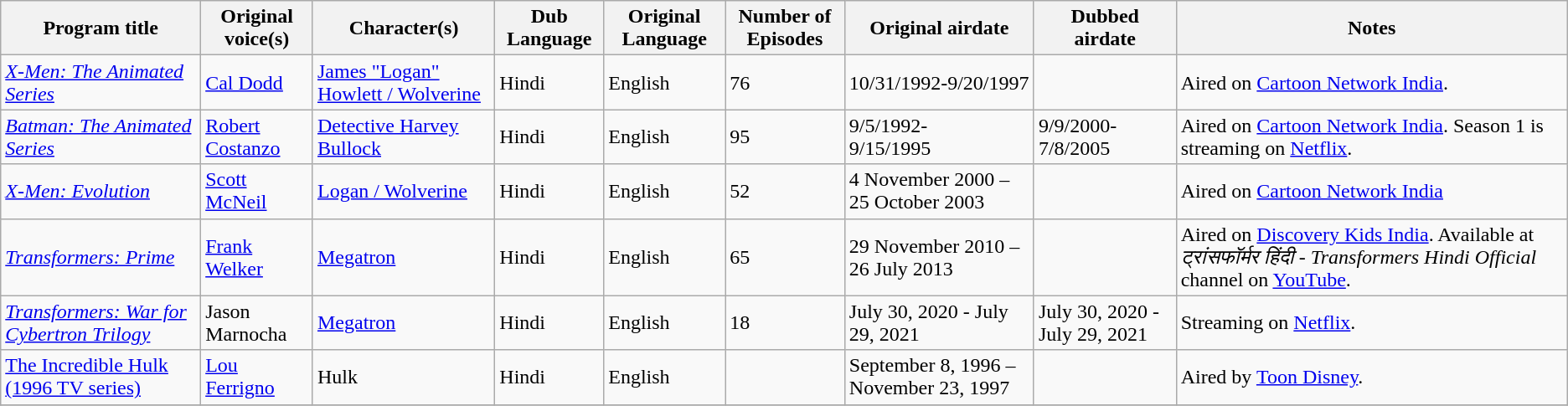<table class="wikitable">
<tr>
<th>Program title</th>
<th>Original voice(s)</th>
<th>Character(s)</th>
<th>Dub Language</th>
<th>Original Language</th>
<th>Number of Episodes</th>
<th>Original airdate</th>
<th>Dubbed airdate</th>
<th>Notes</th>
</tr>
<tr>
<td><em><a href='#'>X-Men: The Animated Series</a></em></td>
<td><a href='#'>Cal Dodd</a></td>
<td><a href='#'>James "Logan" Howlett / Wolverine</a></td>
<td>Hindi</td>
<td>English</td>
<td>76</td>
<td>10/31/1992-9/20/1997</td>
<td></td>
<td>Aired on <a href='#'>Cartoon Network India</a>.</td>
</tr>
<tr>
<td><em><a href='#'>Batman: The Animated Series</a></em></td>
<td><a href='#'>Robert Costanzo</a></td>
<td><a href='#'>Detective Harvey Bullock</a></td>
<td>Hindi</td>
<td>English</td>
<td>95</td>
<td>9/5/1992-<br>9/15/1995</td>
<td>9/9/2000-7/8/2005</td>
<td>Aired on <a href='#'>Cartoon Network India</a>. Season 1 is streaming on <a href='#'>Netflix</a>.</td>
</tr>
<tr>
<td><em><a href='#'>X-Men: Evolution</a></em></td>
<td><a href='#'>Scott McNeil</a></td>
<td><a href='#'>Logan / Wolverine</a></td>
<td>Hindi</td>
<td>English</td>
<td>52</td>
<td>4 November 2000 – 25 October 2003</td>
<td></td>
<td>Aired on <a href='#'>Cartoon Network India</a></td>
</tr>
<tr>
<td><em><a href='#'>Transformers: Prime</a></em></td>
<td><a href='#'>Frank Welker</a></td>
<td><a href='#'>Megatron</a></td>
<td>Hindi</td>
<td>English</td>
<td>65</td>
<td>29 November 2010 – 26 July 2013</td>
<td></td>
<td>Aired on <a href='#'>Discovery Kids India</a>. Available at <em>ट्रांसफाॅर्मर हिंदी - Transformers Hindi Official</em> channel on <a href='#'>YouTube</a>.</td>
</tr>
<tr>
<td><em><a href='#'>Transformers: War for Cybertron Trilogy</a></em></td>
<td>Jason Marnocha</td>
<td><a href='#'>Megatron</a></td>
<td>Hindi</td>
<td>English</td>
<td>18</td>
<td>July 30, 2020 - July 29, 2021</td>
<td>July 30, 2020 - July 29, 2021</td>
<td>Streaming on <a href='#'>Netflix</a>.</td>
</tr>
<tr>
<td><a href='#'>The Incredible Hulk (1996 TV series)</a></td>
<td><a href='#'>Lou Ferrigno</a></td>
<td>Hulk</td>
<td>Hindi</td>
<td>English</td>
<td></td>
<td>September 8, 1996 – November 23, 1997</td>
<td></td>
<td>Aired by <a href='#'>Toon Disney</a>.</td>
</tr>
<tr>
</tr>
</table>
